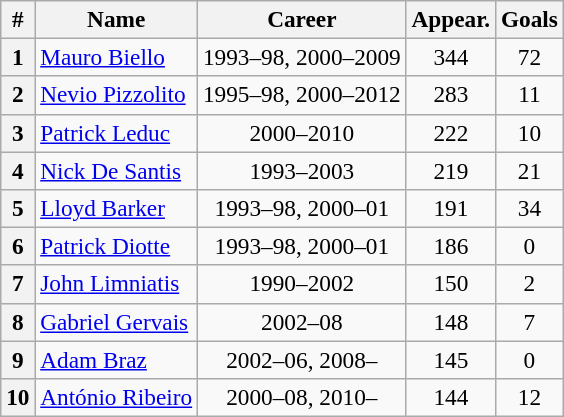<table class="wikitable" style="font-size:97%; text-align:center;">
<tr>
<th>#</th>
<th>Name</th>
<th>Career</th>
<th>Appear.</th>
<th>Goals</th>
</tr>
<tr>
<th>1</th>
<td style="text-align:left;"> <a href='#'>Mauro Biello</a></td>
<td>1993–98, 2000–2009</td>
<td>344</td>
<td>72</td>
</tr>
<tr>
<th>2</th>
<td style="text-align:left;"> <a href='#'>Nevio Pizzolito</a></td>
<td>1995–98, 2000–2012</td>
<td>283</td>
<td>11</td>
</tr>
<tr>
<th>3</th>
<td style="text-align:left;"> <a href='#'>Patrick Leduc</a></td>
<td>2000–2010</td>
<td>222</td>
<td>10</td>
</tr>
<tr>
<th>4</th>
<td style="text-align:left;"> <a href='#'>Nick De Santis</a></td>
<td>1993–2003</td>
<td>219</td>
<td>21</td>
</tr>
<tr>
<th>5</th>
<td style="text-align:left;"> <a href='#'>Lloyd Barker</a></td>
<td>1993–98, 2000–01</td>
<td>191</td>
<td>34</td>
</tr>
<tr>
<th>6</th>
<td style="text-align:left;"> <a href='#'>Patrick Diotte</a></td>
<td>1993–98, 2000–01</td>
<td>186</td>
<td>0</td>
</tr>
<tr>
<th>7</th>
<td style="text-align:left;"> <a href='#'>John Limniatis</a></td>
<td>1990–2002</td>
<td>150</td>
<td>2</td>
</tr>
<tr>
<th>8</th>
<td style="text-align:left;"> <a href='#'>Gabriel Gervais</a></td>
<td>2002–08</td>
<td>148</td>
<td>7</td>
</tr>
<tr>
<th>9</th>
<td style="text-align:left;"> <a href='#'>Adam Braz</a></td>
<td>2002–06, 2008–</td>
<td>145</td>
<td>0</td>
</tr>
<tr>
<th>10</th>
<td style="text-align:left;"> <a href='#'>António Ribeiro</a></td>
<td>2000–08, 2010–</td>
<td>144</td>
<td>12</td>
</tr>
</table>
